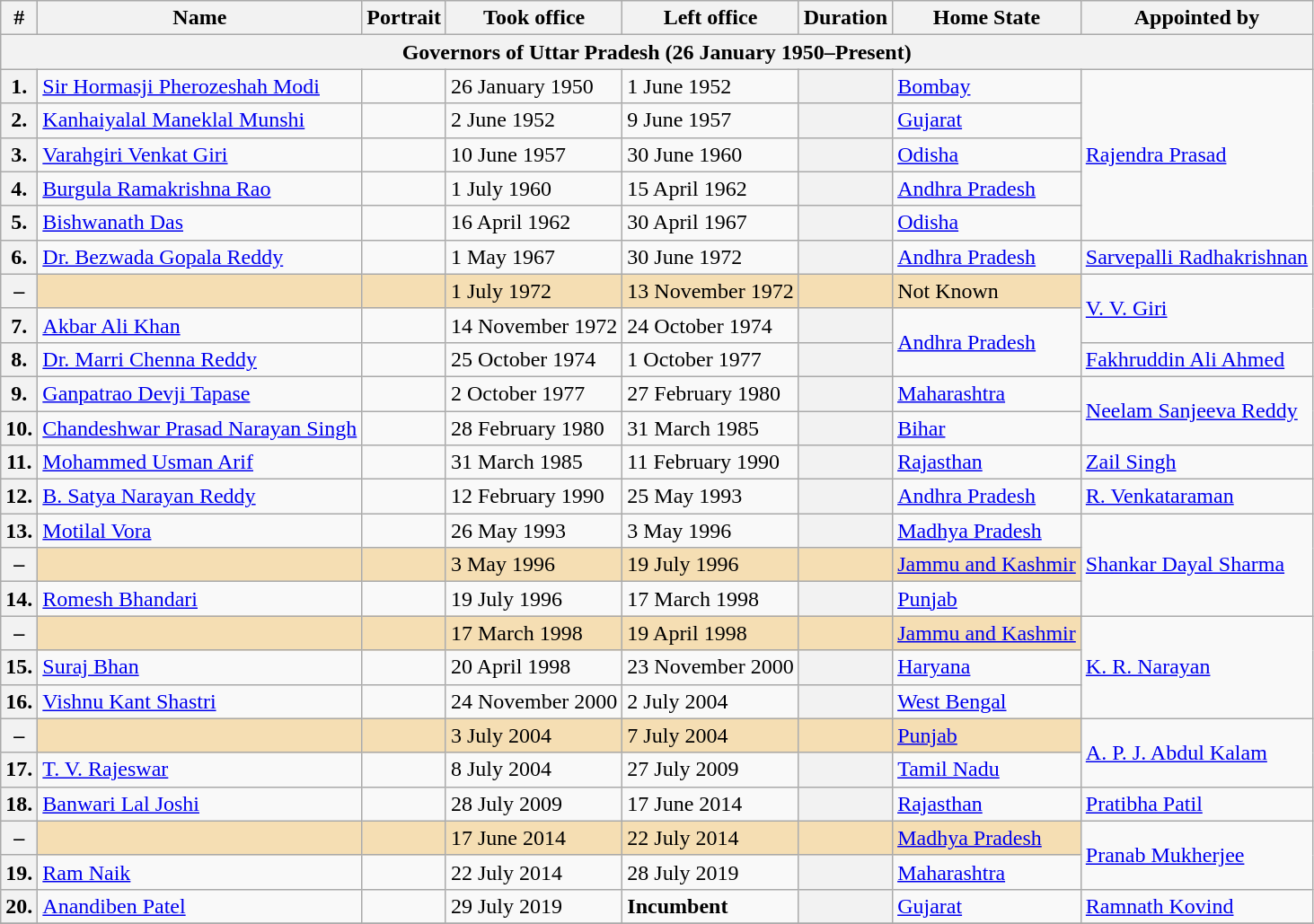<table class="wikitable sortable">
<tr>
<th>#</th>
<th>Name</th>
<th>Portrait</th>
<th>Took office</th>
<th>Left office</th>
<th>Duration</th>
<th>Home State</th>
<th>Appointed by</th>
</tr>
<tr>
<th colspan="8">Governors of Uttar Pradesh (26 January 1950–Present)</th>
</tr>
<tr>
<th>1.</th>
<td><a href='#'>Sir Hormasji Pherozeshah Modi</a></td>
<td></td>
<td>26 January 1950</td>
<td>1 June 1952</td>
<th><strong></strong></th>
<td><a href='#'>Bombay</a></td>
<td rowspan=5><a href='#'>Rajendra Prasad</a></td>
</tr>
<tr>
<th>2.</th>
<td><a href='#'>Kanhaiyalal Maneklal Munshi</a></td>
<td></td>
<td>2 June 1952</td>
<td>9 June 1957</td>
<th><strong></strong></th>
<td><a href='#'>Gujarat</a></td>
</tr>
<tr>
<th>3.</th>
<td><a href='#'>Varahgiri Venkat Giri</a></td>
<td></td>
<td>10 June 1957</td>
<td>30 June 1960</td>
<th><strong></strong></th>
<td><a href='#'>Odisha</a></td>
</tr>
<tr>
<th>4.</th>
<td><a href='#'>Burgula Ramakrishna Rao</a></td>
<td></td>
<td>1 July 1960</td>
<td>15 April 1962</td>
<th><strong></strong></th>
<td><a href='#'>Andhra Pradesh</a></td>
</tr>
<tr>
<th>5.</th>
<td><a href='#'>Bishwanath Das</a></td>
<td></td>
<td>16 April 1962</td>
<td>30 April 1967</td>
<th><strong></strong></th>
<td><a href='#'>Odisha</a></td>
</tr>
<tr>
<th>6.</th>
<td><a href='#'>Dr. Bezwada Gopala Reddy</a></td>
<td></td>
<td>1 May 1967</td>
<td>30 June 1972</td>
<th><strong></strong></th>
<td><a href='#'>Andhra Pradesh</a></td>
<td><a href='#'>Sarvepalli Radhakrishnan</a></td>
</tr>
<tr>
<th>–</th>
<td bgcolor=wheat></td>
<td bgcolor=wheat></td>
<td bgcolor=wheat>1 July 1972</td>
<td bgcolor=wheat>13 November 1972</td>
<td bgcolor=wheat><strong></strong></td>
<td bgcolor=wheat>Not Known</td>
<td rowspan=2><a href='#'>V. V. Giri</a></td>
</tr>
<tr>
<th>7.</th>
<td><a href='#'>Akbar Ali Khan</a></td>
<td></td>
<td>14 November 1972</td>
<td>24 October 1974</td>
<th><strong></strong></th>
<td rowspan=2><a href='#'>Andhra Pradesh</a></td>
</tr>
<tr>
<th>8.</th>
<td><a href='#'>Dr. Marri Chenna Reddy</a></td>
<td></td>
<td>25 October 1974</td>
<td>1 October 1977</td>
<th><strong></strong></th>
<td><a href='#'>Fakhruddin Ali Ahmed</a></td>
</tr>
<tr>
<th>9.</th>
<td><a href='#'>Ganpatrao Devji Tapase</a></td>
<td></td>
<td>2 October 1977</td>
<td>27 February 1980</td>
<th><strong></strong></th>
<td><a href='#'>Maharashtra</a></td>
<td rowspan=2><a href='#'>Neelam Sanjeeva Reddy</a></td>
</tr>
<tr>
<th>10.</th>
<td><a href='#'>Chandeshwar Prasad Narayan Singh</a></td>
<td></td>
<td>28 February 1980</td>
<td>31 March 1985</td>
<th><strong></strong></th>
<td><a href='#'>Bihar</a></td>
</tr>
<tr>
<th>11.</th>
<td><a href='#'>Mohammed Usman Arif</a></td>
<td></td>
<td>31 March 1985</td>
<td>11 February 1990</td>
<th><strong></strong></th>
<td><a href='#'>Rajasthan</a></td>
<td><a href='#'>Zail Singh</a></td>
</tr>
<tr>
<th>12.</th>
<td><a href='#'>B. Satya Narayan Reddy</a></td>
<td></td>
<td>12 February 1990</td>
<td>25 May 1993</td>
<th><strong></strong></th>
<td><a href='#'>Andhra Pradesh</a></td>
<td><a href='#'>R. Venkataraman</a></td>
</tr>
<tr>
<th>13.</th>
<td><a href='#'>Motilal Vora</a></td>
<td></td>
<td>26 May 1993</td>
<td>3 May 1996</td>
<th><strong></strong></th>
<td><a href='#'>Madhya Pradesh</a></td>
<td rowspan=3><a href='#'>Shankar Dayal Sharma</a></td>
</tr>
<tr>
<th>–</th>
<td bgcolor=wheat></td>
<td bgcolor=wheat></td>
<td bgcolor=wheat>3 May 1996</td>
<td bgcolor=wheat>19 July 1996</td>
<td bgcolor=wheat><strong></strong></td>
<td bgcolor=wheat><a href='#'>Jammu and Kashmir</a></td>
</tr>
<tr>
<th>14.</th>
<td><a href='#'>Romesh Bhandari</a></td>
<td></td>
<td>19 July 1996</td>
<td>17 March 1998</td>
<th><strong></strong></th>
<td><a href='#'>Punjab</a></td>
</tr>
<tr>
<th>–</th>
<td bgcolor=wheat></td>
<td bgcolor=wheat></td>
<td bgcolor=wheat>17 March 1998</td>
<td bgcolor=wheat>19 April 1998</td>
<td bgcolor=wheat><strong></strong></td>
<td bgcolor=wheat><a href='#'>Jammu and Kashmir</a></td>
<td rowspan=3><a href='#'>K. R. Narayan</a></td>
</tr>
<tr>
<th>15.</th>
<td><a href='#'>Suraj Bhan</a></td>
<td></td>
<td>20 April 1998</td>
<td>23 November 2000</td>
<th><strong></strong></th>
<td><a href='#'>Haryana</a></td>
</tr>
<tr>
<th>16.</th>
<td><a href='#'>Vishnu Kant Shastri</a></td>
<td></td>
<td>24 November 2000</td>
<td>2 July 2004</td>
<th><strong></strong></th>
<td><a href='#'>West Bengal</a></td>
</tr>
<tr>
<th>–</th>
<td bgcolor=wheat></td>
<td bgcolor=wheat></td>
<td bgcolor=wheat>3 July 2004</td>
<td bgcolor=wheat>7 July 2004</td>
<td bgcolor=wheat><strong></strong></td>
<td bgcolor=wheat><a href='#'>Punjab</a></td>
<td rowspan=2><a href='#'>A. P. J. Abdul Kalam</a></td>
</tr>
<tr>
<th>17.</th>
<td><a href='#'>T. V. Rajeswar</a></td>
<td></td>
<td>8 July 2004</td>
<td>27 July 2009</td>
<th><strong></strong></th>
<td><a href='#'>Tamil Nadu</a></td>
</tr>
<tr>
<th>18.</th>
<td><a href='#'>Banwari Lal Joshi</a></td>
<td></td>
<td>28 July 2009</td>
<td>17 June 2014</td>
<th><strong></strong></th>
<td><a href='#'>Rajasthan</a></td>
<td><a href='#'>Pratibha Patil</a></td>
</tr>
<tr>
<th>–</th>
<td bgcolor=wheat></td>
<td bgcolor=wheat></td>
<td bgcolor=wheat>17 June 2014</td>
<td bgcolor=wheat>22 July 2014</td>
<td bgcolor=wheat><strong></strong></td>
<td bgcolor=wheat><a href='#'>Madhya Pradesh</a></td>
<td rowspan=2><a href='#'>Pranab Mukherjee</a></td>
</tr>
<tr>
<th>19.</th>
<td><a href='#'>Ram Naik</a></td>
<td></td>
<td>22 July 2014</td>
<td>28 July 2019</td>
<th><strong></strong></th>
<td><a href='#'>Maharashtra</a></td>
</tr>
<tr>
<th>20.</th>
<td><a href='#'>Anandiben Patel</a></td>
<td></td>
<td>29 July 2019</td>
<td><strong>Incumbent</strong></td>
<th><strong></strong></th>
<td><a href='#'>Gujarat</a></td>
<td><a href='#'>Ramnath Kovind</a></td>
</tr>
<tr>
</tr>
</table>
